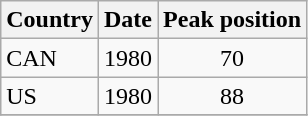<table class="wikitable">
<tr>
<th bgcolor="#ebf5ff" align="center">Country</th>
<th bgcolor="#ebf5ff">Date</th>
<th bgcolor="#ebf5ff">Peak position</th>
</tr>
<tr>
<td align="left">CAN</td>
<td align="left">1980</td>
<td align="center">70</td>
</tr>
<tr>
<td align="left">US</td>
<td align="left">1980</td>
<td align="center">88</td>
</tr>
<tr>
</tr>
</table>
